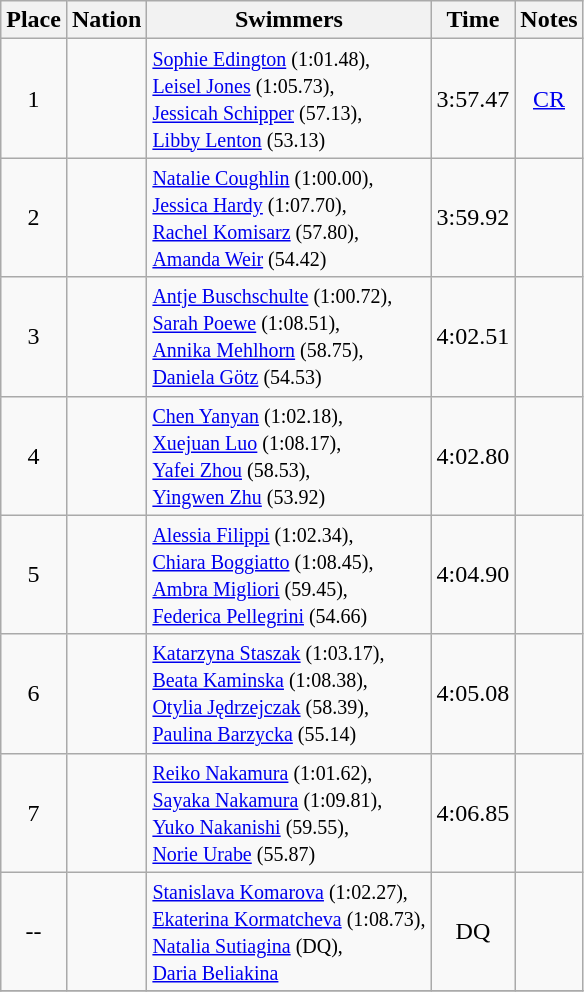<table class="wikitable sortable" style="text-align:center">
<tr>
<th>Place</th>
<th>Nation</th>
<th>Swimmers</th>
<th>Time</th>
<th>Notes</th>
</tr>
<tr>
<td>1</td>
<td align=left></td>
<td align=left><small> <a href='#'>Sophie Edington</a> (1:01.48),<br> <a href='#'>Leisel Jones</a> (1:05.73),<br> <a href='#'>Jessicah Schipper</a> (57.13),<br> <a href='#'>Libby Lenton</a> (53.13) </small></td>
<td>3:57.47</td>
<td><a href='#'>CR</a></td>
</tr>
<tr>
<td>2</td>
<td align=left></td>
<td align=left><small> <a href='#'>Natalie Coughlin</a> (1:00.00),<br> <a href='#'>Jessica Hardy</a> (1:07.70),<br> <a href='#'>Rachel Komisarz</a> (57.80),<br> <a href='#'>Amanda Weir</a> (54.42) </small></td>
<td>3:59.92</td>
<td></td>
</tr>
<tr>
<td>3</td>
<td align=left></td>
<td align=left><small> <a href='#'>Antje Buschschulte</a> (1:00.72),<br> <a href='#'>Sarah Poewe</a> (1:08.51),<br> <a href='#'>Annika Mehlhorn</a> (58.75),<br> <a href='#'>Daniela Götz</a> (54.53) </small></td>
<td>4:02.51</td>
<td></td>
</tr>
<tr>
<td>4</td>
<td align=left></td>
<td align=left><small> <a href='#'>Chen Yanyan</a> (1:02.18),<br> <a href='#'>Xuejuan Luo</a> (1:08.17),<br> <a href='#'>Yafei Zhou</a> (58.53),<br> <a href='#'>Yingwen Zhu</a> (53.92) </small></td>
<td>4:02.80</td>
<td></td>
</tr>
<tr>
<td>5</td>
<td align=left></td>
<td align=left><small> <a href='#'>Alessia Filippi</a> (1:02.34),<br> <a href='#'>Chiara Boggiatto</a> (1:08.45),<br> <a href='#'>Ambra Migliori</a> (59.45),<br> <a href='#'>Federica Pellegrini</a> (54.66) </small></td>
<td>4:04.90</td>
<td></td>
</tr>
<tr>
<td>6</td>
<td align=left></td>
<td align=left><small> <a href='#'>Katarzyna Staszak</a> (1:03.17),<br> <a href='#'>Beata Kaminska</a> (1:08.38),<br> <a href='#'>Otylia Jędrzejczak</a> (58.39),<br> <a href='#'>Paulina Barzycka</a> (55.14) </small></td>
<td>4:05.08</td>
<td></td>
</tr>
<tr>
<td>7</td>
<td align=left></td>
<td align=left><small> <a href='#'>Reiko Nakamura</a> (1:01.62),<br> <a href='#'>Sayaka Nakamura</a> (1:09.81),<br> <a href='#'>Yuko Nakanishi</a> (59.55),<br> <a href='#'>Norie Urabe</a> (55.87) </small></td>
<td>4:06.85</td>
<td></td>
</tr>
<tr>
<td>--</td>
<td align=left></td>
<td align=left><small> <a href='#'>Stanislava Komarova</a> (1:02.27),<br> <a href='#'>Ekaterina Kormatcheva</a> (1:08.73),<br> <a href='#'>Natalia Sutiagina</a> (DQ),<br> <a href='#'>Daria Beliakina</a> </small></td>
<td>DQ</td>
<td></td>
</tr>
<tr>
</tr>
</table>
